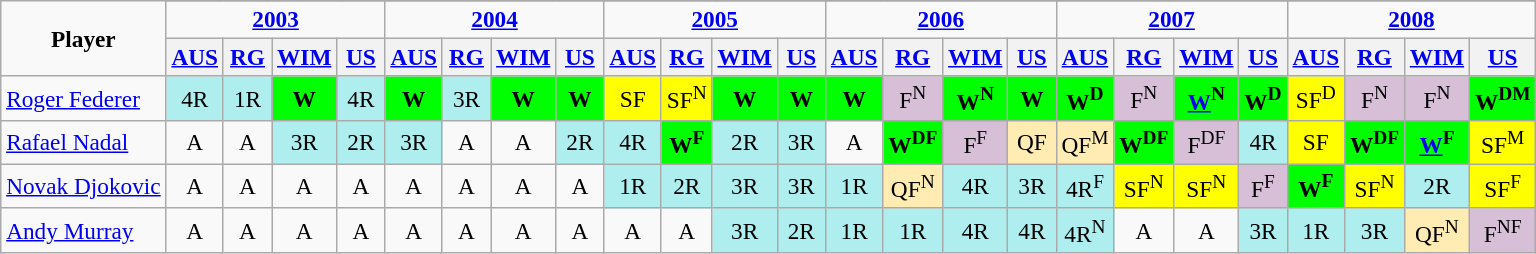<table class="wikitable" style="text-align:center;font-size:97%">
<tr>
<td colspan="1" rowspan="3"><strong>Player</strong></td>
</tr>
<tr>
<td colspan="4"><strong><a href='#'>2003</a></strong></td>
<td colspan="4"><strong><a href='#'>2004</a></strong></td>
<td colspan="4"><strong><a href='#'>2005</a></strong></td>
<td colspan="4"><strong><a href='#'>2006</a></strong></td>
<td colspan="4"><strong><a href='#'>2007</a></strong></td>
<td colspan="4"><strong><a href='#'>2008</a></strong></td>
</tr>
<tr>
<th width="25"><a href='#'>AUS</a></th>
<th width="25"><a href='#'>RG</a></th>
<th width="25"><a href='#'>WIM</a></th>
<th width="25"><a href='#'>US</a></th>
<th width="25"><a href='#'>AUS</a></th>
<th width="25"><a href='#'>RG</a></th>
<th width="25"><a href='#'>WIM</a></th>
<th width="25"><a href='#'>US</a></th>
<th><a href='#'>AUS</a></th>
<th width="25"><a href='#'>RG</a></th>
<th width="25"><a href='#'>WIM</a></th>
<th width="25"><a href='#'>US</a></th>
<th width="25"><a href='#'>AUS</a></th>
<th width="25"><a href='#'>RG</a></th>
<th width="25"><a href='#'>WIM</a></th>
<th width="25"><a href='#'>US</a></th>
<th width="25"><a href='#'>AUS</a></th>
<th width="25"><a href='#'>RG</a></th>
<th width="25"><a href='#'>WIM</a></th>
<th width="25"><a href='#'>US</a></th>
<th width="25"><a href='#'>AUS</a></th>
<th width="25"><a href='#'>RG</a></th>
<th width="25"><a href='#'>WIM</a></th>
<th width="25"><a href='#'>US</a></th>
</tr>
<tr>
<td style="text-align:left"> <a href='#'>Roger Federer</a></td>
<td style="background-color:#afeeee">4R</td>
<td style="background-color:#afeeee">1R</td>
<td style="background-color:lime"><strong>W</strong></td>
<td style="background-color:#afeeee">4R</td>
<td style="background-color:lime"><strong>W</strong></td>
<td style="background-color:#afeeee">3R</td>
<td style="background-color:lime"><strong>W</strong></td>
<td style="background-color:lime"><strong>W</strong></td>
<td style="background-color:yellow">SF</td>
<td style="background-color:yellow">SF<sup>N</sup></td>
<td style="background-color:lime"><strong>W</strong></td>
<td style="background-color:lime"><strong>W</strong></td>
<td style="background-color:lime"><strong>W</strong></td>
<td style="background-color:thistle">F<sup>N</sup></td>
<td style="background-color:lime"><strong>W<sup>N</sup></strong></td>
<td style="background-color:lime"><strong>W</strong></td>
<td style="background-color:lime"><strong>W<sup>D</sup></strong></td>
<td style="background-color:thistle">F<sup>N</sup></td>
<td style="background-color:lime"><strong><a href='#'>W</a><sup>N</sup></strong></td>
<td style="background-color:lime"><strong>W<sup>D</sup></strong></td>
<td style="background-color:yellow">SF<sup>D</sup></td>
<td style="background-color:thistle">F<sup>N</sup></td>
<td style="background-color:thistle">F<sup>N</sup></td>
<td style="background-color:lime"><strong>W<sup>DM</sup></strong></td>
</tr>
<tr>
<td style="text-align:left"> <a href='#'>Rafael Nadal</a></td>
<td>A</td>
<td>A</td>
<td style="background-color:#afeeee">3R</td>
<td style="background-color:#afeeee">2R</td>
<td style="background-color:#afeeee">3R</td>
<td>A</td>
<td>A</td>
<td style="background-color:#afeeee">2R</td>
<td style="background-color:#afeeee">4R</td>
<td style="background-color:lime"><strong>W<sup>F</sup></strong></td>
<td style="background-color:#afeeee">2R</td>
<td style="background-color:#afeeee">3R</td>
<td>A</td>
<td style="background-color:lime"><strong>W<sup>DF</sup></strong></td>
<td style="background-color:thistle">F<sup>F</sup></td>
<td style="background-color:#FFECB2">QF</td>
<td style="background-color:#FFECB2">QF<sup>M</sup></td>
<td style="background-color:lime"><strong>W<sup>DF</sup></strong></td>
<td style="background-color:thistle">F<sup>DF</sup></td>
<td style="background-color:#afeeee">4R</td>
<td style="background-color:yellow">SF</td>
<td style="background-color:lime"><strong>W<sup>DF</sup></strong></td>
<td style="background-color:lime"><strong><a href='#'>W</a><sup>F</sup></strong></td>
<td style="background-color:yellow">SF<sup>M</sup></td>
</tr>
<tr>
<td style="text-align:left"> <a href='#'>Novak Djokovic</a></td>
<td>A</td>
<td>A</td>
<td>A</td>
<td>A</td>
<td>A</td>
<td>A</td>
<td>A</td>
<td>A</td>
<td style="background-color:#afeeee">1R</td>
<td style="background-color:#afeeee">2R</td>
<td style="background-color:#afeeee">3R</td>
<td style="background-color:#afeeee">3R</td>
<td style="background-color:#afeeee">1R</td>
<td style="background-color:#FFECB2">QF<sup>N</sup></td>
<td style="background-color:#afeeee">4R</td>
<td style="background-color:#afeeee">3R</td>
<td style="background-color:#afeeee">4R<sup>F</sup></td>
<td style="background-color:yellow">SF<sup>N</sup></td>
<td style="background-color:yellow">SF<sup>N</sup></td>
<td style="background-color:thistle">F<sup>F</sup></td>
<td style="background-color:lime"><strong>W<sup>F</sup></strong></td>
<td style="background-color:yellow">SF<sup>N</sup></td>
<td style="background-color:#afeeee">2R</td>
<td style="background-color:yellow">SF<sup>F</sup></td>
</tr>
<tr>
<td style="text-align:left"> <a href='#'>Andy Murray</a></td>
<td>A</td>
<td>A</td>
<td>A</td>
<td>A</td>
<td>A</td>
<td>A</td>
<td>A</td>
<td>A</td>
<td>A</td>
<td>A</td>
<td style="background-color:#afeeee">3R</td>
<td style="background-color:#afeeee">2R</td>
<td style="background-color:#afeeee">1R</td>
<td style="background-color:#afeeee">1R</td>
<td style="background-color:#afeeee">4R</td>
<td style="background-color:#afeeee">4R</td>
<td style="background-color:#afeeee">4R<sup>N</sup></td>
<td>A</td>
<td>A</td>
<td style="background-color:#afeeee">3R</td>
<td style="background-color:#afeeee">1R</td>
<td style="background-color:#afeeee">3R</td>
<td style="background-color:#FFECB2">QF<sup>N</sup></td>
<td style="background-color:thistle">F<sup>NF</sup></td>
</tr>
</table>
